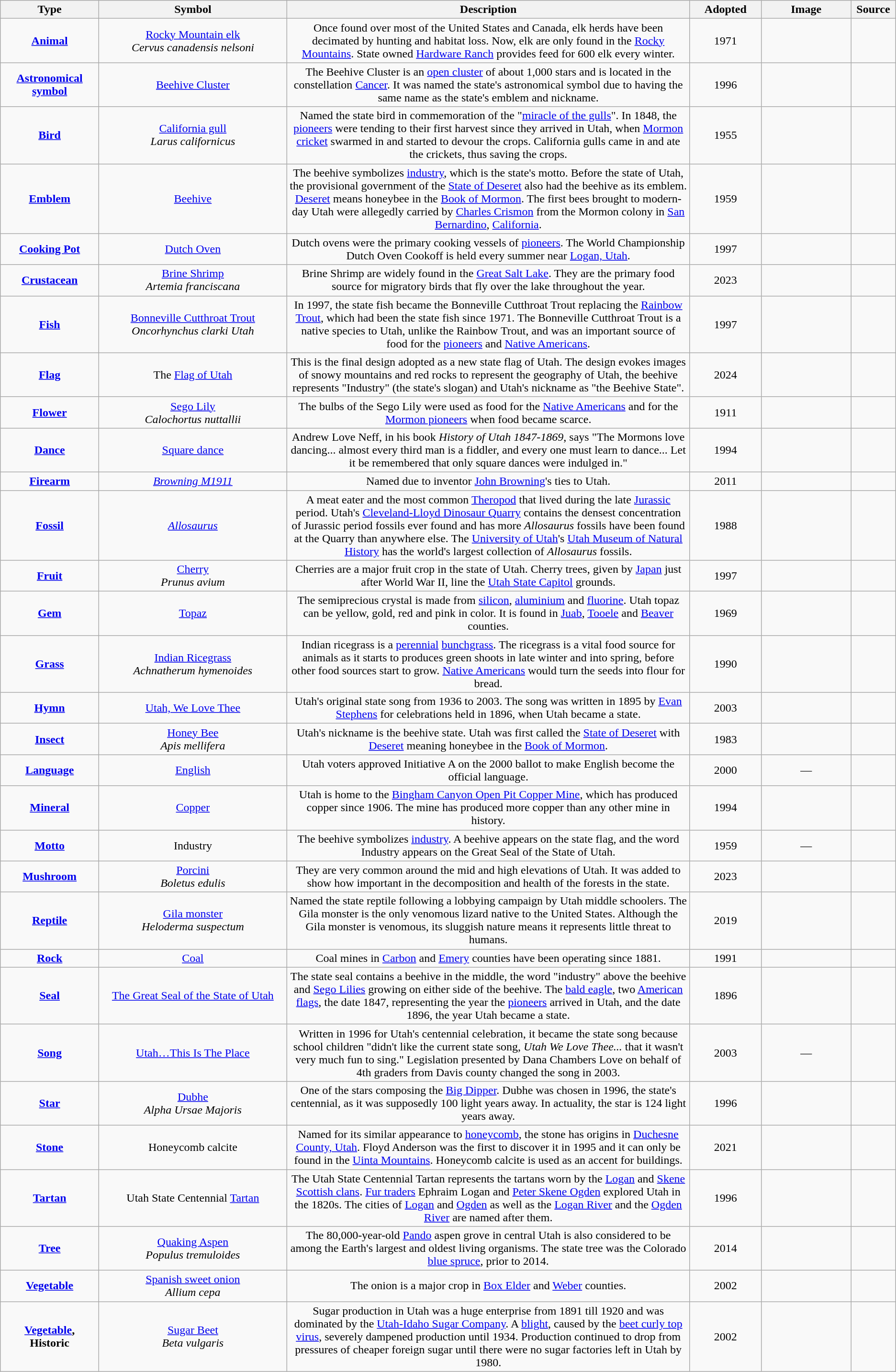<table class="wikitable sortable" style="text-align:center;">
<tr>
<th width=11%>Type</th>
<th width=21%>Symbol</th>
<th width=45% class=unsortable>Description</th>
<th width=8%>Adopted</th>
<th width=10% class=unsortable>Image</th>
<th width=5%  class=unsortable>Source</th>
</tr>
<tr>
<td><strong><a href='#'>Animal</a></strong></td>
<td><a href='#'>Rocky Mountain elk</a><br><em>Cervus canadensis nelsoni</em></td>
<td>Once found over most of the United States and Canada, elk herds have been decimated by hunting and habitat loss.  Now, elk are only found in the <a href='#'>Rocky Mountains</a>.  State owned <a href='#'>Hardware Ranch</a> provides feed for 600 elk every winter.</td>
<td>1971</td>
<td></td>
<td></td>
</tr>
<tr>
<td><strong><a href='#'>Astronomical<br>symbol</a></strong></td>
<td><a href='#'>Beehive Cluster</a></td>
<td>The Beehive Cluster is an <a href='#'>open cluster</a> of about 1,000 stars and is located in the constellation <a href='#'>Cancer</a>.  It was named the state's astronomical symbol due to having the same name as the state's emblem and nickname.</td>
<td>1996</td>
<td></td>
<td></td>
</tr>
<tr>
<td><strong><a href='#'>Bird</a></strong></td>
<td><a href='#'>California gull</a><br><em>Larus californicus</em></td>
<td>Named the state bird in commemoration of the "<a href='#'>miracle of the gulls</a>".  In 1848, the <a href='#'>pioneers</a> were tending to their first harvest since they arrived in Utah, when <a href='#'>Mormon cricket</a> swarmed in and started to devour the crops.  California gulls came in and ate the crickets, thus saving the crops.</td>
<td>1955</td>
<td></td>
<td></td>
</tr>
<tr>
<td><strong><a href='#'>Emblem</a></strong></td>
<td><a href='#'>Beehive</a></td>
<td>The beehive symbolizes <a href='#'>industry</a>, which is the state's motto.  Before the state of Utah, the provisional government of the <a href='#'>State of Deseret</a> also had the beehive as its emblem.  <a href='#'>Deseret</a> means honeybee in the <a href='#'>Book of Mormon</a>. The first bees brought to modern-day Utah were allegedly carried by <a href='#'>Charles Crismon</a> from the Mormon colony in <a href='#'>San Bernardino</a>, <a href='#'>California</a>.</td>
<td>1959</td>
<td align="center"></td>
<td></td>
</tr>
<tr>
<td><strong><a href='#'>Cooking Pot</a></strong></td>
<td><a href='#'>Dutch Oven</a></td>
<td>Dutch ovens were the primary cooking vessels of <a href='#'>pioneers</a>.  The World Championship Dutch Oven Cookoff is held every summer near <a href='#'>Logan, Utah</a>.</td>
<td>1997</td>
<td align="center"></td>
<td></td>
</tr>
<tr>
<td><strong><a href='#'>Crustacean</a></strong></td>
<td><a href='#'>Brine Shrimp</a><br><em>Artemia franciscana</em></td>
<td>Brine Shrimp are widely found in the <a href='#'>Great Salt Lake</a>. They are the primary food source for migratory birds that fly over the lake throughout the year.</td>
<td>2023</td>
<td></td>
<td></td>
</tr>
<tr>
<td><strong><a href='#'>Fish</a></strong></td>
<td><a href='#'>Bonneville Cutthroat Trout</a><br><em>Oncorhynchus clarki Utah</em></td>
<td>In 1997, the state fish became the Bonneville Cutthroat Trout replacing the <a href='#'>Rainbow Trout</a>, which had been the state fish since 1971.  The Bonneville Cutthroat Trout is a native species to Utah, unlike the Rainbow Trout, and was an important source of food for the <a href='#'>pioneers</a> and <a href='#'>Native Americans</a>.</td>
<td>1997</td>
<td></td>
<td></td>
</tr>
<tr>
<td><strong><a href='#'>Flag</a></strong></td>
<td>The <a href='#'>Flag of Utah</a></td>
<td>This is the final design adopted as a new state flag of Utah. The design evokes images of snowy mountains and red rocks to represent the geography of Utah, the beehive represents "Industry" (the state's slogan) and Utah's nickname as "the Beehive State".</td>
<td>2024</td>
<td></td>
<td></td>
</tr>
<tr>
<td><strong><a href='#'>Flower</a></strong></td>
<td><a href='#'>Sego Lily</a><br><em>Calochortus nuttallii</em></td>
<td>The bulbs of the Sego Lily were used as food for the <a href='#'>Native Americans</a> and for the <a href='#'>Mormon pioneers</a> when food became scarce.</td>
<td>1911</td>
<td></td>
<td></td>
</tr>
<tr>
<td><strong><a href='#'>Dance</a></strong></td>
<td><a href='#'>Square dance</a></td>
<td>Andrew Love Neff, in his book <em>History of Utah 1847-1869</em>, says "The Mormons love dancing... almost every third man is a fiddler, and every one must learn to dance... Let it be remembered that only square dances were indulged in."</td>
<td>1994</td>
<td></td>
<td></td>
</tr>
<tr>
<td><strong><a href='#'>Firearm</a></strong></td>
<td><em><a href='#'>Browning M1911</a></em></td>
<td>Named due to inventor <a href='#'>John Browning</a>'s ties to Utah.</td>
<td>2011</td>
<td></td>
<td></td>
</tr>
<tr>
<td><strong><a href='#'>Fossil</a></strong></td>
<td><em><a href='#'>Allosaurus</a></em></td>
<td>A meat eater and the most common <a href='#'>Theropod</a> that lived during the late <a href='#'>Jurassic</a> period. Utah's <a href='#'>Cleveland-Lloyd Dinosaur Quarry</a> contains the densest concentration of Jurassic period fossils ever found and has more <em>Allosaurus</em> fossils have been found at the Quarry than anywhere else.  The <a href='#'>University of Utah</a>'s <a href='#'>Utah Museum of Natural History</a> has the world's largest collection of <em>Allosaurus</em> fossils.</td>
<td>1988</td>
<td></td>
<td></td>
</tr>
<tr>
<td><strong><a href='#'>Fruit</a></strong></td>
<td><a href='#'>Cherry</a><br><em>Prunus avium</em></td>
<td>Cherries are a major fruit crop in the state of Utah.  Cherry trees, given by <a href='#'>Japan</a> just after World War II, line the <a href='#'>Utah State Capitol</a> grounds.</td>
<td>1997</td>
<td></td>
<td></td>
</tr>
<tr>
<td><strong><a href='#'>Gem</a></strong></td>
<td><a href='#'>Topaz</a></td>
<td>The semiprecious crystal is made from <a href='#'>silicon</a>, <a href='#'>aluminium</a> and <a href='#'>fluorine</a>.  Utah topaz can be yellow, gold, red and pink in color.  It is found in <a href='#'>Juab</a>, <a href='#'>Tooele</a> and <a href='#'>Beaver</a> counties.</td>
<td>1969</td>
<td></td>
<td></td>
</tr>
<tr>
<td><strong><a href='#'>Grass</a></strong></td>
<td><a href='#'>Indian Ricegrass</a><br><em>Achnatherum hymenoides</em></td>
<td>Indian ricegrass is a <a href='#'>perennial</a> <a href='#'>bunchgrass</a>.  The ricegrass is a vital food source for animals as it starts to produces green shoots in late winter and into spring, before other food sources start to grow.  <a href='#'>Native Americans</a> would turn the seeds into flour for bread.</td>
<td>1990</td>
<td></td>
<td></td>
</tr>
<tr>
<td><strong><a href='#'>Hymn</a></strong></td>
<td><a href='#'>Utah, We Love Thee</a></td>
<td>Utah's original state song from 1936 to 2003.  The song was written in 1895 by <a href='#'>Evan Stephens</a> for celebrations held in 1896, when Utah became a state.</td>
<td>2003</td>
<td align="center"></td>
<td></td>
</tr>
<tr>
<td><strong><a href='#'>Insect</a></strong></td>
<td><a href='#'>Honey Bee</a><br><em>Apis mellifera</em></td>
<td>Utah's nickname is the beehive state.  Utah was first called the <a href='#'>State of Deseret</a> with <a href='#'>Deseret</a> meaning honeybee in the <a href='#'>Book of Mormon</a>.</td>
<td>1983</td>
<td></td>
<td></td>
</tr>
<tr>
<td><strong><a href='#'>Language</a></strong></td>
<td><a href='#'>English</a></td>
<td>Utah voters approved Initiative A on the 2000 ballot to make English become the official language.</td>
<td>2000</td>
<td>—</td>
<td></td>
</tr>
<tr>
<td><strong><a href='#'>Mineral</a></strong></td>
<td><a href='#'>Copper</a></td>
<td>Utah is home to the <a href='#'>Bingham Canyon Open Pit Copper Mine</a>, which has produced copper since 1906.  The mine has produced more copper than any other mine in history.</td>
<td>1994</td>
<td></td>
<td></td>
</tr>
<tr>
<td><strong><a href='#'>Motto</a></strong></td>
<td>Industry</td>
<td>The beehive symbolizes <a href='#'>industry</a>.  A beehive appears on the state flag, and the word Industry appears on the Great Seal of the State of Utah.</td>
<td>1959</td>
<td>—</td>
<td></td>
</tr>
<tr>
<td><strong><a href='#'>Mushroom</a></strong></td>
<td><a href='#'>Porcini</a><br><em>Boletus edulis</em></td>
<td>They are very common around the mid and high elevations of Utah. It was added to show how important in the decomposition and health of the forests in the state.</td>
<td>2023</td>
<td></td>
<td></td>
</tr>
<tr>
<td><strong><a href='#'>Reptile</a></strong></td>
<td><a href='#'>Gila monster</a><br><em>Heloderma suspectum</em></td>
<td>Named the state reptile following a lobbying campaign by Utah middle schoolers.  The Gila monster is the only venomous lizard native to the United States. Although the Gila monster is venomous, its sluggish nature means it represents little threat to humans.</td>
<td>2019</td>
<td></td>
<td></td>
</tr>
<tr>
<td><strong><a href='#'>Rock</a></strong></td>
<td><a href='#'>Coal</a></td>
<td>Coal mines in <a href='#'>Carbon</a> and <a href='#'>Emery</a> counties have been operating since 1881.</td>
<td>1991</td>
<td></td>
<td></td>
</tr>
<tr>
<td><strong><a href='#'>Seal</a></strong></td>
<td><a href='#'>The Great Seal of the State of Utah</a></td>
<td>The state seal contains a beehive in the middle, the word "industry" above the beehive and <a href='#'>Sego Lilies</a> growing on either side of the beehive.  The <a href='#'>bald eagle</a>, two <a href='#'>American flags</a>, the date 1847, representing the year the <a href='#'>pioneers</a> arrived in Utah, and the date 1896, the year Utah became a state.</td>
<td>1896</td>
<td></td>
<td></td>
</tr>
<tr>
<td><strong><a href='#'>Song</a></strong></td>
<td><a href='#'>Utah…This Is The Place</a></td>
<td>Written in 1996 for Utah's centennial celebration, it became the state song because school children "didn't like the current state song, <em>Utah We Love Thee...</em> that it wasn't very much fun to sing."  Legislation presented by Dana Chambers Love on behalf of 4th graders from Davis county changed the song in 2003.</td>
<td>2003</td>
<td>—</td>
<td></td>
</tr>
<tr>
<td><strong><a href='#'>Star</a></strong></td>
<td><a href='#'>Dubhe</a><br><em>Alpha Ursae Majoris</em></td>
<td>One of the stars composing the <a href='#'>Big Dipper</a>.  Dubhe was chosen in 1996, the state's centennial, as it was supposedly 100 light years away.  In actuality, the star is 124 light years away.</td>
<td>1996</td>
<td></td>
<td></td>
</tr>
<tr>
<td><strong><a href='#'>Stone</a></strong></td>
<td>Honeycomb calcite</td>
<td>Named for its similar appearance to <a href='#'>honeycomb</a>, the stone has origins in <a href='#'>Duchesne County, Utah</a>. Floyd Anderson was the first to discover it in 1995 and it can only be found in the <a href='#'>Uinta Mountains</a>. Honeycomb calcite is used as an accent for buildings.</td>
<td>2021</td>
<td></td>
<td></td>
</tr>
<tr>
<td><strong><a href='#'>Tartan</a></strong></td>
<td>Utah State Centennial <a href='#'>Tartan</a></td>
<td>The Utah State Centennial Tartan represents the tartans worn by the <a href='#'>Logan</a> and <a href='#'>Skene</a> <a href='#'>Scottish clans</a>.  <a href='#'>Fur traders</a> Ephraim Logan and <a href='#'>Peter Skene Ogden</a> explored Utah in the 1820s.  The cities of <a href='#'>Logan</a> and <a href='#'>Ogden</a> as well as the <a href='#'>Logan River</a> and the <a href='#'>Ogden River</a> are named after them.</td>
<td>1996</td>
<td></td>
<td></td>
</tr>
<tr>
<td><strong><a href='#'>Tree</a></strong></td>
<td><a href='#'>Quaking Aspen</a><br><em>Populus tremuloides</em></td>
<td>The 80,000-year-old <a href='#'>Pando</a> aspen grove in central Utah is also considered to be among the Earth's largest and oldest living organisms. The state tree was the Colorado <a href='#'>blue spruce</a>, prior to 2014.</td>
<td>2014</td>
<td></td>
<td></td>
</tr>
<tr>
<td><strong><a href='#'>Vegetable</a></strong></td>
<td><a href='#'>Spanish sweet onion</a><br><em>Allium cepa</em></td>
<td>The onion is a major crop in <a href='#'>Box Elder</a> and <a href='#'>Weber</a> counties.</td>
<td>2002</td>
<td></td>
<td></td>
</tr>
<tr>
<td><strong><a href='#'>Vegetable</a>,</strong><br><strong>Historic</strong></td>
<td><a href='#'>Sugar Beet</a><br><em>Beta vulgaris</em></td>
<td>Sugar production in Utah was a huge enterprise from 1891 till 1920 and was dominated by the <a href='#'>Utah-Idaho Sugar Company</a>.  A <a href='#'>blight</a>, caused by the <a href='#'>beet curly top virus</a>, severely dampened production until 1934.  Production continued to drop from pressures of cheaper foreign sugar until there were no sugar factories left in Utah by 1980.</td>
<td>2002</td>
<td></td>
<td></td>
</tr>
</table>
